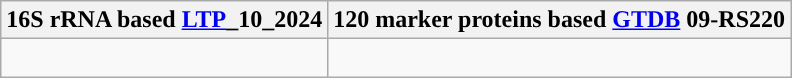<table class="wikitable">
<tr>
<th colspan=1>16S rRNA based <a href='#'>LTP</a>_10_2024</th>
<th colspan=1>120 marker proteins based <a href='#'>GTDB</a> 09-RS220</th>
</tr>
<tr>
<td style="vertical-align:top"><br></td>
<td><br></td>
</tr>
</table>
